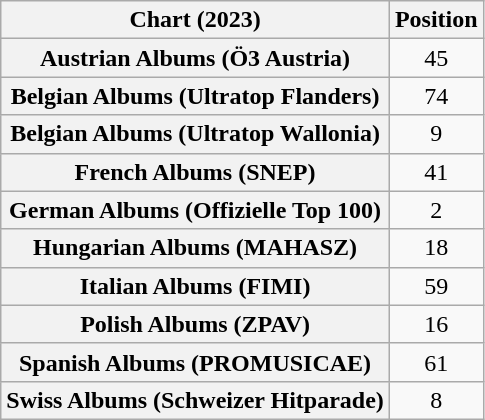<table class="wikitable sortable plainrowheaders" style="text-align:center">
<tr>
<th scope="col">Chart (2023)</th>
<th scope="col">Position</th>
</tr>
<tr>
<th scope="row">Austrian Albums (Ö3 Austria)</th>
<td>45</td>
</tr>
<tr>
<th scope="row">Belgian Albums (Ultratop Flanders)</th>
<td>74</td>
</tr>
<tr>
<th scope="row">Belgian Albums (Ultratop Wallonia)</th>
<td>9</td>
</tr>
<tr>
<th scope="row">French Albums (SNEP)</th>
<td>41</td>
</tr>
<tr>
<th scope="row">German Albums (Offizielle Top 100)</th>
<td>2</td>
</tr>
<tr>
<th scope="row">Hungarian Albums (MAHASZ)</th>
<td>18</td>
</tr>
<tr>
<th scope="row">Italian Albums (FIMI)</th>
<td>59</td>
</tr>
<tr>
<th scope="row">Polish Albums (ZPAV)</th>
<td>16</td>
</tr>
<tr>
<th scope="row">Spanish Albums (PROMUSICAE)</th>
<td>61</td>
</tr>
<tr>
<th scope="row">Swiss Albums (Schweizer Hitparade)</th>
<td>8</td>
</tr>
</table>
